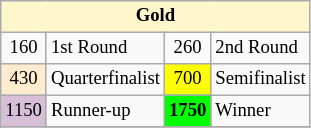<table class="wikitable" style="font-size:78%;">
<tr>
<th colspan=4 style="background:#fff7cc;">Gold</th>
</tr>
<tr>
<td align="center">160</td>
<td>1st Round</td>
<td align="center">260</td>
<td>2nd Round</td>
</tr>
<tr>
<td align="center" style="background:#ffebcd;">430</td>
<td>Quarterfinalist</td>
<td align="center" style="background:#ffff00">700</td>
<td>Semifinalist</td>
</tr>
<tr>
<td align="center" style="background:#D8BFD8;">1150</td>
<td>Runner-up</td>
<td align="center" style="background:#00ff00;font-weight:bold;">1750</td>
<td>Winner</td>
</tr>
<tr>
</tr>
</table>
